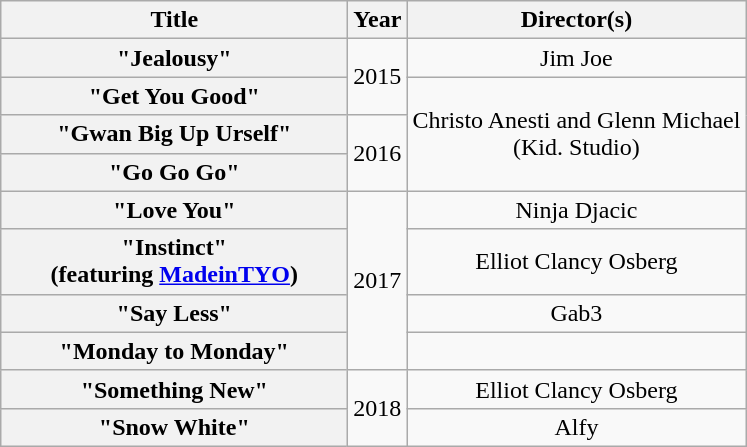<table class="wikitable plainrowheaders" style="text-align:center;">
<tr>
<th scope="col" style="width:14em;">Title</th>
<th scope="col" style="width:1em;">Year</th>
<th scope="col">Director(s)</th>
</tr>
<tr>
<th scope="row">"Jealousy"</th>
<td rowspan="2">2015</td>
<td>Jim Joe</td>
</tr>
<tr>
<th scope="row">"Get You Good"</th>
<td rowspan="3">Christo Anesti and Glenn Michael <br>(Kid. Studio)</td>
</tr>
<tr>
<th scope="row">"Gwan Big Up Urself"</th>
<td rowspan="2">2016</td>
</tr>
<tr>
<th scope="row">"Go Go Go"</th>
</tr>
<tr>
<th scope="row">"Love You"</th>
<td rowspan="4">2017</td>
<td>Ninja Djacic</td>
</tr>
<tr>
<th scope="row">"Instinct"<br><span>(featuring <a href='#'>MadeinTYO</a>)</span></th>
<td>Elliot Clancy Osberg</td>
</tr>
<tr>
<th scope="row">"Say Less"</th>
<td>Gab3</td>
</tr>
<tr>
<th scope="row">"Monday to Monday"</th>
<td></td>
</tr>
<tr>
<th scope="row">"Something New"</th>
<td rowspan="2">2018</td>
<td>Elliot Clancy Osberg</td>
</tr>
<tr>
<th scope="row">"Snow White"</th>
<td>Alfy</td>
</tr>
</table>
